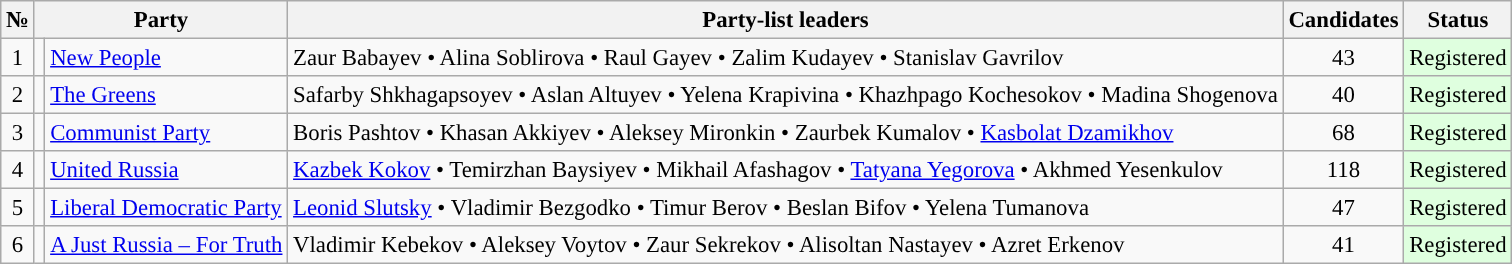<table class="wikitable sortable" style="background: #f9f9f9; text-align:right; font-size: 95%">
<tr>
<th align=center>№</th>
<th colspan="2">Party</th>
<th align=center>Party-list leaders</th>
<th align=center>Candidates</th>
<th align=center>Status</th>
</tr>
<tr>
<td align=center>1</td>
<td style="background-color:"></td>
<td align=left><a href='#'>New People</a></td>
<td align=left>Zaur Babayev • Alina Soblirova • Raul Gayev • Zalim Kudayev • Stanislav Gavrilov</td>
<td align=center>43</td>
<td align=center bgcolor="#DFFFDF">Registered</td>
</tr>
<tr>
<td align=center>2</td>
<td style="background-color:"></td>
<td align=left><a href='#'>The Greens</a></td>
<td align=left>Safarby Shkhagapsoyev • Aslan Altuyev • Yelena Krapivina • Khazhpago Kochesokov • Madina Shogenova</td>
<td align=center>40</td>
<td align=center bgcolor="#DFFFDF">Registered</td>
</tr>
<tr>
<td align=center>3</td>
<td style="background-color:"></td>
<td align=left><a href='#'>Communist Party</a></td>
<td align=left>Boris Pashtov • Khasan Akkiyev • Aleksey Mironkin • Zaurbek Kumalov • <a href='#'>Kasbolat Dzamikhov</a></td>
<td align=center>68</td>
<td align=center bgcolor="#DFFFDF">Registered</td>
</tr>
<tr>
<td align=center>4</td>
<td style="background-color:"></td>
<td align=left><a href='#'>United Russia</a></td>
<td align=left><a href='#'>Kazbek Kokov</a> • Temirzhan Baysiyev • Mikhail Afashagov • <a href='#'>Tatyana Yegorova</a> • Akhmed Yesenkulov</td>
<td align=center>118</td>
<td align=center bgcolor="#DFFFDF">Registered</td>
</tr>
<tr>
<td align=center>5</td>
<td style="background-color:"></td>
<td align=left><a href='#'>Liberal Democratic Party</a></td>
<td align=left><a href='#'>Leonid Slutsky</a> • Vladimir Bezgodko • Timur Berov • Beslan Bifov • Yelena Tumanova</td>
<td align=center>47</td>
<td align=center bgcolor="#DFFFDF">Registered</td>
</tr>
<tr>
<td align=center>6</td>
<td style="background-color:"></td>
<td align=left><a href='#'>A Just Russia – For Truth</a></td>
<td align=left>Vladimir Kebekov • Aleksey Voytov • Zaur Sekrekov • Alisoltan Nastayev • Azret Erkenov</td>
<td align=center>41</td>
<td align=center bgcolor="#DFFFDF">Registered</td>
</tr>
</table>
